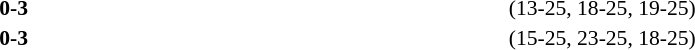<table width=100% cellspacing=1>
<tr>
<th width=20%></th>
<th width=12%></th>
<th width=20%></th>
<th width=33%></th>
<td></td>
</tr>
<tr style=font-size:90%>
<td align=right></td>
<td align=center><strong>0-3</strong></td>
<td></td>
<td>(13-25, 18-25, 19-25)</td>
<td></td>
</tr>
<tr style=font-size:90%>
<td align=right></td>
<td align=center><strong>0-3</strong></td>
<td></td>
<td>(15-25, 23-25, 18-25)</td>
</tr>
</table>
